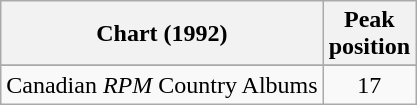<table class="wikitable">
<tr>
<th>Chart (1992)</th>
<th>Peak<br>position</th>
</tr>
<tr>
</tr>
<tr>
</tr>
<tr>
<td>Canadian <em>RPM</em> Country Albums</td>
<td align="center">17</td>
</tr>
</table>
